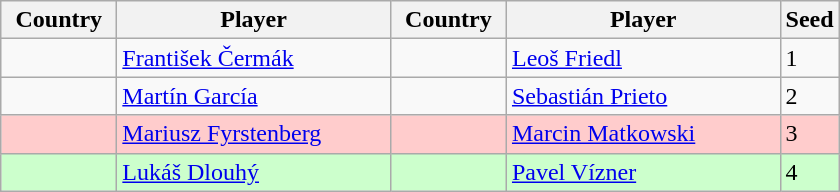<table class="sortable wikitable">
<tr>
<th width="70">Country</th>
<th width="175">Player</th>
<th width="70">Country</th>
<th width="175">Player</th>
<th>Seed</th>
</tr>
<tr>
<td></td>
<td><a href='#'>František Čermák</a></td>
<td></td>
<td><a href='#'>Leoš Friedl</a></td>
<td>1</td>
</tr>
<tr>
<td></td>
<td><a href='#'>Martín García</a></td>
<td></td>
<td><a href='#'>Sebastián Prieto</a></td>
<td>2</td>
</tr>
<tr style="background:#fcc;">
<td></td>
<td><a href='#'>Mariusz Fyrstenberg</a></td>
<td></td>
<td><a href='#'>Marcin Matkowski</a></td>
<td>3</td>
</tr>
<tr style="background:#cfc;">
<td></td>
<td><a href='#'>Lukáš Dlouhý</a></td>
<td></td>
<td><a href='#'>Pavel Vízner</a></td>
<td>4</td>
</tr>
</table>
